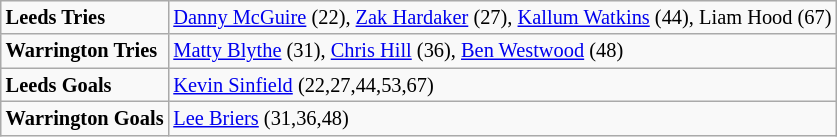<table class="wikitable" style="font-size:85%;">
<tr>
<td><strong>Leeds Tries</strong></td>
<td><a href='#'>Danny McGuire</a> (22), <a href='#'>Zak Hardaker</a> (27), <a href='#'>Kallum Watkins</a> (44), Liam Hood (67)</td>
</tr>
<tr>
<td><strong>Warrington Tries</strong></td>
<td><a href='#'>Matty Blythe</a> (31), <a href='#'>Chris Hill</a> (36), <a href='#'>Ben Westwood</a> (48)</td>
</tr>
<tr>
<td><strong>Leeds Goals</strong></td>
<td><a href='#'>Kevin Sinfield</a> (22,27,44,53,67)</td>
</tr>
<tr>
<td><strong>Warrington Goals</strong></td>
<td><a href='#'>Lee Briers</a> (31,36,48)</td>
</tr>
</table>
